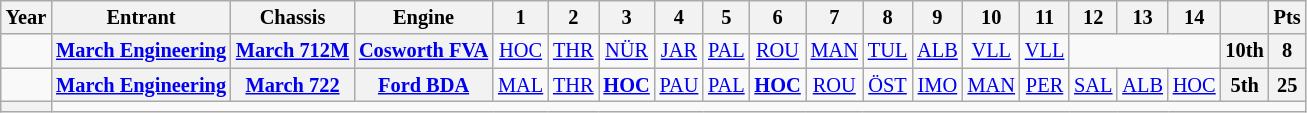<table class="wikitable" style="text-align:center; font-size:85%">
<tr>
<th>Year</th>
<th>Entrant</th>
<th>Chassis</th>
<th>Engine</th>
<th>1</th>
<th>2</th>
<th>3</th>
<th>4</th>
<th>5</th>
<th>6</th>
<th>7</th>
<th>8</th>
<th>9</th>
<th>10</th>
<th>11</th>
<th>12</th>
<th>13</th>
<th>14</th>
<th></th>
<th>Pts</th>
</tr>
<tr>
<td></td>
<th nowrap><a href='#'>March Engineering</a></th>
<th nowrap><a href='#'>March 712M</a></th>
<th nowrap><a href='#'>Cosworth FVA</a></th>
<td style><a href='#'>HOC</a><br></td>
<td style><a href='#'>THR</a><br></td>
<td style><a href='#'>NÜR</a><br><small></small></td>
<td style><a href='#'>JAR</a><br><small></small></td>
<td style><a href='#'>PAL</a><br><small></small></td>
<td style><a href='#'>ROU</a><br><small></small></td>
<td style><a href='#'>MAN</a><br></td>
<td style><a href='#'>TUL</a><br></td>
<td style><a href='#'>ALB</a><br></td>
<td style><a href='#'>VLL</a><br></td>
<td><a href='#'>VLL</a></td>
<td colspan=3></td>
<th>10th</th>
<th>8</th>
</tr>
<tr>
<td></td>
<th nowrap><a href='#'>March Engineering</a></th>
<th nowrap><a href='#'>March 722</a></th>
<th nowrap><a href='#'>Ford BDA</a></th>
<td style><a href='#'>MAL</a><br></td>
<td style><a href='#'>THR</a><br><small></small></td>
<td style><strong><a href='#'>HOC</a></strong><br></td>
<td style><a href='#'>PAU</a><br></td>
<td style><a href='#'>PAL</a><br><small></small></td>
<td style><strong><a href='#'>HOC</a></strong><br></td>
<td style><a href='#'>ROU</a><br></td>
<td style><a href='#'>ÖST</a><br></td>
<td style><a href='#'>IMO</a><br><small></small></td>
<td style><a href='#'>MAN</a><br></td>
<td><a href='#'>PER</a></td>
<td style><a href='#'>SAL</a><br><small></small></td>
<td><a href='#'>ALB</a></td>
<td style><a href='#'>HOC</a><br><small></small></td>
<th>5th</th>
<th>25</th>
</tr>
<tr>
<th colspan></th>
</tr>
</table>
